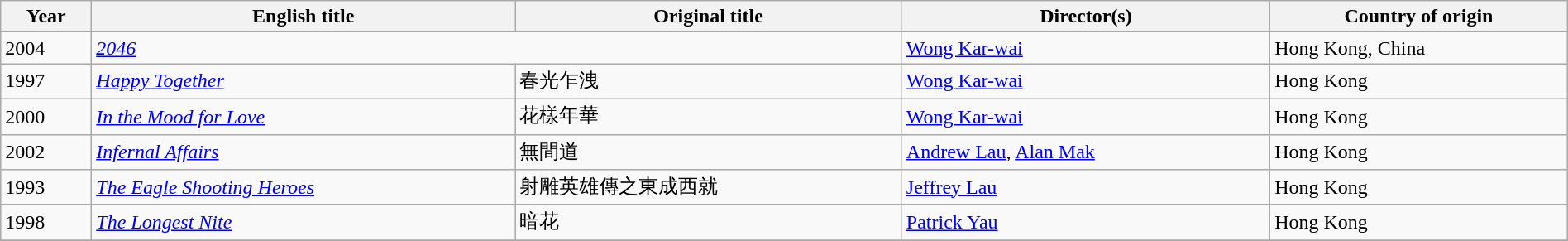<table class="sortable wikitable" style="width:100%; margin-bottom:4px" cellpadding="5">
<tr>
<th scope="col">Year</th>
<th scope="col">English title</th>
<th scope="col">Original title</th>
<th scope="col">Director(s)</th>
<th scope="col">Country of origin</th>
</tr>
<tr>
<td>2004</td>
<td colspan=2><em><a href='#'>2046</a></em></td>
<td><a href='#'>Wong Kar-wai</a></td>
<td>Hong Kong, China</td>
</tr>
<tr>
<td>1997</td>
<td><em><a href='#'>Happy Together</a></em></td>
<td>春光乍洩</td>
<td><a href='#'>Wong Kar-wai</a></td>
<td>Hong Kong</td>
</tr>
<tr>
<td>2000</td>
<td><em><a href='#'>In the Mood for Love</a></em></td>
<td>花樣年華</td>
<td><a href='#'>Wong Kar-wai</a></td>
<td>Hong Kong</td>
</tr>
<tr>
<td>2002</td>
<td><em><a href='#'>Infernal Affairs</a></em></td>
<td>無間道</td>
<td><a href='#'>Andrew Lau</a>, <a href='#'>Alan Mak</a></td>
<td>Hong Kong</td>
</tr>
<tr>
<td>1993</td>
<td><em><a href='#'>The Eagle Shooting Heroes</a></em></td>
<td>射雕英雄傳之東成西就</td>
<td><a href='#'>Jeffrey Lau</a></td>
<td>Hong Kong</td>
</tr>
<tr>
<td>1998</td>
<td><em><a href='#'>The Longest Nite</a></em></td>
<td>暗花</td>
<td><a href='#'>Patrick Yau</a></td>
<td>Hong Kong</td>
</tr>
<tr>
</tr>
</table>
